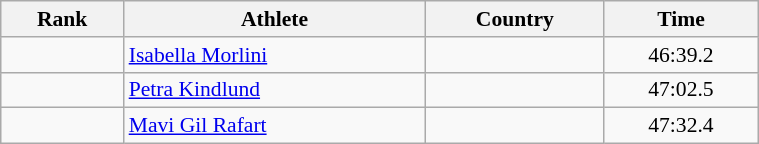<table class="wikitable" width=40% style="font-size:90%; text-align:center;">
<tr>
<th>Rank</th>
<th>Athlete</th>
<th>Country</th>
<th>Time</th>
</tr>
<tr>
<td></td>
<td align=left><a href='#'>Isabella Morlini</a></td>
<td align=left></td>
<td>46:39.2</td>
</tr>
<tr>
<td></td>
<td align=left><a href='#'>Petra Kindlund</a></td>
<td align=left></td>
<td>47:02.5</td>
</tr>
<tr>
<td></td>
<td align=left><a href='#'>Mavi Gil Rafart</a></td>
<td align=left></td>
<td>47:32.4</td>
</tr>
</table>
